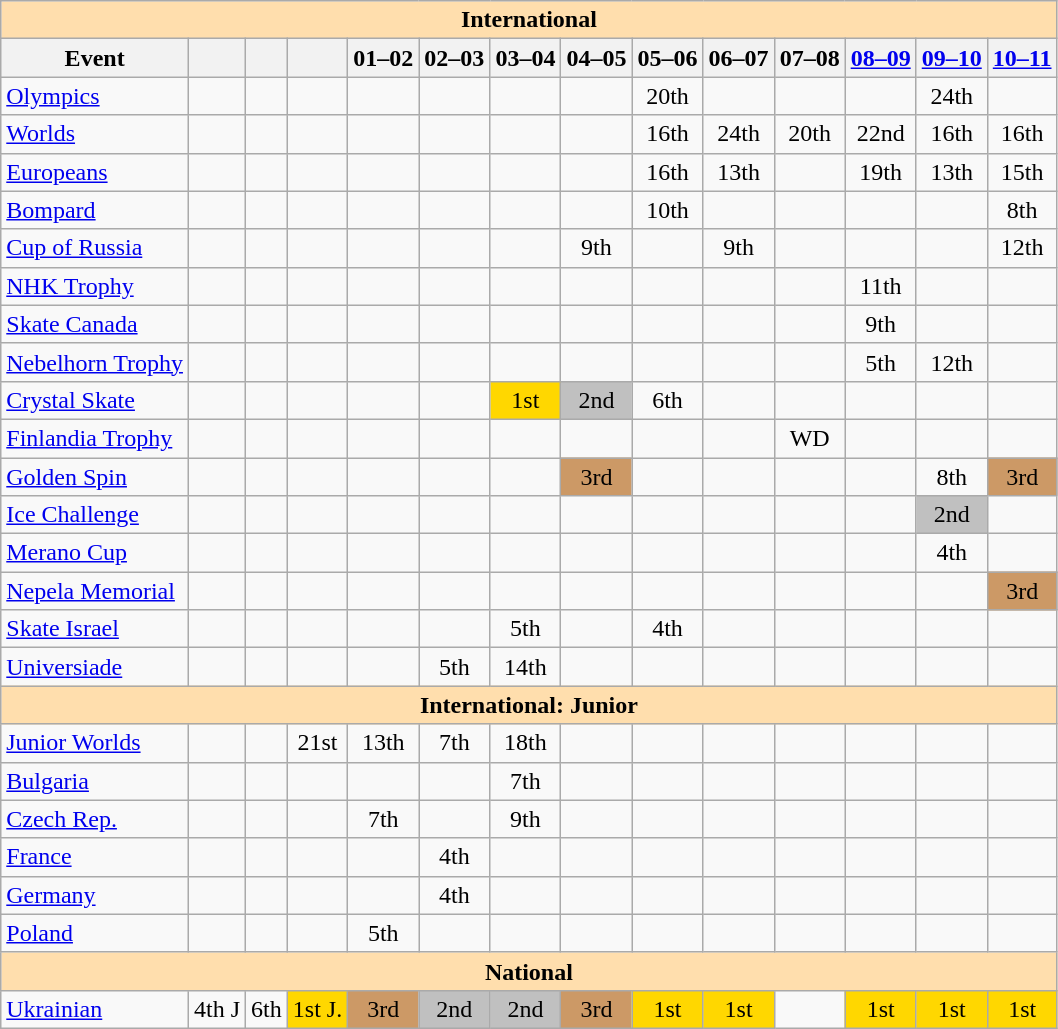<table class="wikitable" style="text-align:center">
<tr>
<th style="background-color: #ffdead; " colspan=14 align=center>International</th>
</tr>
<tr>
<th>Event</th>
<th></th>
<th></th>
<th></th>
<th>01–02</th>
<th>02–03</th>
<th>03–04</th>
<th>04–05</th>
<th>05–06</th>
<th>06–07</th>
<th>07–08</th>
<th><a href='#'>08–09</a></th>
<th><a href='#'>09–10</a></th>
<th><a href='#'>10–11</a></th>
</tr>
<tr>
<td align=left><a href='#'>Olympics</a></td>
<td></td>
<td></td>
<td></td>
<td></td>
<td></td>
<td></td>
<td></td>
<td>20th</td>
<td></td>
<td></td>
<td></td>
<td>24th</td>
<td></td>
</tr>
<tr>
<td align=left><a href='#'>Worlds</a></td>
<td></td>
<td></td>
<td></td>
<td></td>
<td></td>
<td></td>
<td></td>
<td>16th</td>
<td>24th</td>
<td>20th</td>
<td>22nd</td>
<td>16th</td>
<td>16th</td>
</tr>
<tr>
<td align=left><a href='#'>Europeans</a></td>
<td></td>
<td></td>
<td></td>
<td></td>
<td></td>
<td></td>
<td></td>
<td>16th</td>
<td>13th</td>
<td></td>
<td>19th</td>
<td>13th</td>
<td>15th</td>
</tr>
<tr>
<td align=left> <a href='#'>Bompard</a></td>
<td></td>
<td></td>
<td></td>
<td></td>
<td></td>
<td></td>
<td></td>
<td>10th</td>
<td></td>
<td></td>
<td></td>
<td></td>
<td>8th</td>
</tr>
<tr>
<td align=left> <a href='#'>Cup of Russia</a></td>
<td></td>
<td></td>
<td></td>
<td></td>
<td></td>
<td></td>
<td>9th</td>
<td></td>
<td>9th</td>
<td></td>
<td></td>
<td></td>
<td>12th</td>
</tr>
<tr>
<td align=left> <a href='#'>NHK Trophy</a></td>
<td></td>
<td></td>
<td></td>
<td></td>
<td></td>
<td></td>
<td></td>
<td></td>
<td></td>
<td></td>
<td>11th</td>
<td></td>
<td></td>
</tr>
<tr>
<td align=left> <a href='#'>Skate Canada</a></td>
<td></td>
<td></td>
<td></td>
<td></td>
<td></td>
<td></td>
<td></td>
<td></td>
<td></td>
<td></td>
<td>9th</td>
<td></td>
<td></td>
</tr>
<tr>
<td align=left><a href='#'>Nebelhorn Trophy</a></td>
<td></td>
<td></td>
<td></td>
<td></td>
<td></td>
<td></td>
<td></td>
<td></td>
<td></td>
<td></td>
<td>5th</td>
<td>12th</td>
<td></td>
</tr>
<tr>
<td align=left><a href='#'>Crystal Skate</a></td>
<td></td>
<td></td>
<td></td>
<td></td>
<td></td>
<td bgcolor=gold>1st</td>
<td bgcolor=silver>2nd</td>
<td>6th</td>
<td></td>
<td></td>
<td></td>
<td></td>
<td></td>
</tr>
<tr>
<td align=left><a href='#'>Finlandia Trophy</a></td>
<td></td>
<td></td>
<td></td>
<td></td>
<td></td>
<td></td>
<td></td>
<td></td>
<td></td>
<td>WD</td>
<td></td>
<td></td>
<td></td>
</tr>
<tr>
<td align=left><a href='#'>Golden Spin</a></td>
<td></td>
<td></td>
<td></td>
<td></td>
<td></td>
<td></td>
<td bgcolor=cc9966>3rd</td>
<td></td>
<td></td>
<td></td>
<td></td>
<td>8th</td>
<td bgcolor=cc9966>3rd</td>
</tr>
<tr>
<td align=left><a href='#'>Ice Challenge</a></td>
<td></td>
<td></td>
<td></td>
<td></td>
<td></td>
<td></td>
<td></td>
<td></td>
<td></td>
<td></td>
<td></td>
<td bgcolor=silver>2nd</td>
<td></td>
</tr>
<tr>
<td align=left><a href='#'>Merano Cup</a></td>
<td></td>
<td></td>
<td></td>
<td></td>
<td></td>
<td></td>
<td></td>
<td></td>
<td></td>
<td></td>
<td></td>
<td>4th</td>
<td></td>
</tr>
<tr>
<td align=left><a href='#'>Nepela Memorial</a></td>
<td></td>
<td></td>
<td></td>
<td></td>
<td></td>
<td></td>
<td></td>
<td></td>
<td></td>
<td></td>
<td></td>
<td></td>
<td bgcolor=cc9966>3rd</td>
</tr>
<tr>
<td align=left><a href='#'>Skate Israel</a></td>
<td></td>
<td></td>
<td></td>
<td></td>
<td></td>
<td>5th</td>
<td></td>
<td>4th</td>
<td></td>
<td></td>
<td></td>
<td></td>
<td></td>
</tr>
<tr>
<td align=left><a href='#'>Universiade</a></td>
<td></td>
<td></td>
<td></td>
<td></td>
<td>5th</td>
<td>14th</td>
<td></td>
<td></td>
<td></td>
<td></td>
<td></td>
<td></td>
</tr>
<tr>
<th style="background-color: #ffdead; " colspan=14 align=center>International: Junior</th>
</tr>
<tr>
<td align=left><a href='#'>Junior Worlds</a></td>
<td></td>
<td></td>
<td>21st</td>
<td>13th</td>
<td>7th</td>
<td>18th</td>
<td></td>
<td></td>
<td></td>
<td></td>
<td></td>
<td></td>
<td></td>
</tr>
<tr>
<td align=left> <a href='#'>Bulgaria</a></td>
<td></td>
<td></td>
<td></td>
<td></td>
<td></td>
<td>7th</td>
<td></td>
<td></td>
<td></td>
<td></td>
<td></td>
<td></td>
<td></td>
</tr>
<tr>
<td align=left> <a href='#'>Czech Rep.</a></td>
<td></td>
<td></td>
<td></td>
<td>7th</td>
<td></td>
<td>9th</td>
<td></td>
<td></td>
<td></td>
<td></td>
<td></td>
<td></td>
<td></td>
</tr>
<tr>
<td align=left> <a href='#'>France</a></td>
<td></td>
<td></td>
<td></td>
<td></td>
<td>4th</td>
<td></td>
<td></td>
<td></td>
<td></td>
<td></td>
<td></td>
<td></td>
<td></td>
</tr>
<tr>
<td align=left> <a href='#'>Germany</a></td>
<td></td>
<td></td>
<td></td>
<td></td>
<td>4th</td>
<td></td>
<td></td>
<td></td>
<td></td>
<td></td>
<td></td>
<td></td>
<td></td>
</tr>
<tr>
<td align=left> <a href='#'>Poland</a></td>
<td></td>
<td></td>
<td></td>
<td>5th</td>
<td></td>
<td></td>
<td></td>
<td></td>
<td></td>
<td></td>
<td></td>
<td></td>
<td></td>
</tr>
<tr>
<th style="background-color: #ffdead; " colspan=14 align=center>National</th>
</tr>
<tr>
<td align=left><a href='#'>Ukrainian</a></td>
<td>4th J</td>
<td>6th</td>
<td bgcolor=gold>1st J.</td>
<td bgcolor=cc9966>3rd</td>
<td bgcolor=silver>2nd</td>
<td bgcolor=silver>2nd</td>
<td bgcolor=cc9966>3rd</td>
<td bgcolor=gold>1st</td>
<td bgcolor=gold>1st</td>
<td></td>
<td bgcolor=gold>1st</td>
<td bgcolor=gold>1st</td>
<td bgcolor=gold>1st</td>
</tr>
</table>
